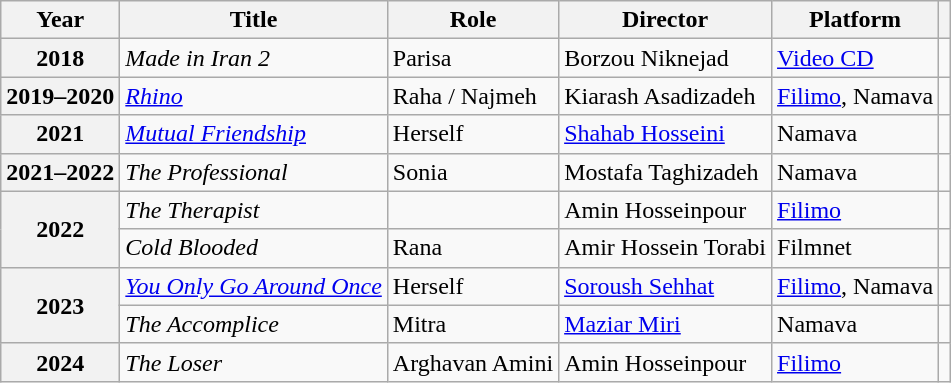<table class="wikitable plainrowheaders sortable"  style=font-size:100%>
<tr>
<th scope="col">Year</th>
<th scope="col">Title</th>
<th scope="col">Role</th>
<th scope="col">Director</th>
<th scope="col" class="unsortable">Platform</th>
<th scope="col" class="unsortable"></th>
</tr>
<tr>
<th scope=row>2018</th>
<td><em>Made in Iran 2</em></td>
<td>Parisa</td>
<td>Borzou Niknejad</td>
<td><a href='#'>Video CD</a></td>
<td></td>
</tr>
<tr>
<th scope=row>2019–2020</th>
<td><em><a href='#'>Rhino</a></em></td>
<td>Raha / Najmeh</td>
<td>Kiarash Asadizadeh</td>
<td><a href='#'>Filimo</a>, Namava</td>
<td></td>
</tr>
<tr>
<th scope=row>2021</th>
<td><em><a href='#'>Mutual Friendship</a></em></td>
<td>Herself</td>
<td><a href='#'>Shahab Hosseini</a></td>
<td>Namava</td>
<td></td>
</tr>
<tr>
<th scope=row>2021–2022</th>
<td><em>The Professional</em></td>
<td>Sonia</td>
<td>Mostafa Taghizadeh</td>
<td>Namava</td>
<td></td>
</tr>
<tr>
<th scope=row rowspan="2">2022</th>
<td><em>The Therapist</em></td>
<td></td>
<td>Amin Hosseinpour</td>
<td><a href='#'>Filimo</a></td>
<td></td>
</tr>
<tr>
<td><em>Cold Blooded</em></td>
<td>Rana</td>
<td>Amir Hossein Torabi</td>
<td>Filmnet</td>
<td></td>
</tr>
<tr>
<th scope=row rowspan="2">2023</th>
<td><em><a href='#'>You Only Go Around Once</a></em></td>
<td>Herself</td>
<td><a href='#'>Soroush Sehhat</a></td>
<td><a href='#'>Filimo</a>, Namava</td>
<td></td>
</tr>
<tr>
<td><em>The Accomplice</em></td>
<td>Mitra</td>
<td><a href='#'>Maziar Miri</a></td>
<td>Namava</td>
<td></td>
</tr>
<tr>
<th scope=row>2024</th>
<td><em>The Loser</em></td>
<td>Arghavan Amini</td>
<td>Amin Hosseinpour</td>
<td><a href='#'>Filimo</a></td>
<td></td>
</tr>
</table>
